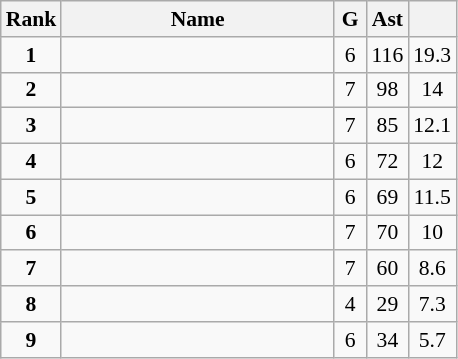<table class="wikitable" style="text-align:center; font-size:90%;">
<tr>
<th width=10px>Rank</th>
<th width=175px>Name</th>
<th width=15px>G</th>
<th width=10px>Ast</th>
<th width=10px></th>
</tr>
<tr>
<td><strong>1</strong></td>
<td align=left><strong></strong></td>
<td>6</td>
<td>116</td>
<td>19.3</td>
</tr>
<tr>
<td><strong>2</strong></td>
<td align=left></td>
<td>7</td>
<td>98</td>
<td>14</td>
</tr>
<tr>
<td><strong>3</strong></td>
<td align=left></td>
<td>7</td>
<td>85</td>
<td>12.1</td>
</tr>
<tr>
<td><strong>4</strong></td>
<td align=left></td>
<td>6</td>
<td>72</td>
<td>12</td>
</tr>
<tr>
<td><strong>5</strong></td>
<td align=left></td>
<td>6</td>
<td>69</td>
<td>11.5</td>
</tr>
<tr>
<td><strong>6</strong></td>
<td align=left></td>
<td>7</td>
<td>70</td>
<td>10</td>
</tr>
<tr>
<td><strong>7</strong></td>
<td align=left></td>
<td>7</td>
<td>60</td>
<td>8.6</td>
</tr>
<tr>
<td><strong>8</strong></td>
<td align=left></td>
<td>4</td>
<td>29</td>
<td>7.3</td>
</tr>
<tr>
<td><strong>9</strong></td>
<td align=left></td>
<td>6</td>
<td>34</td>
<td>5.7</td>
</tr>
</table>
